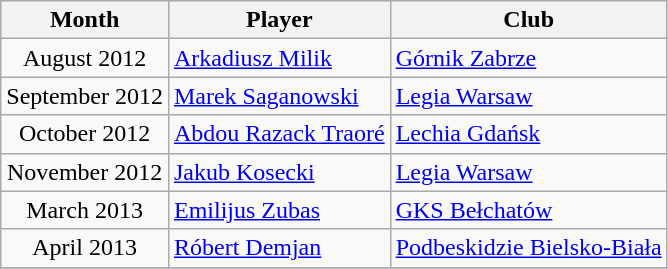<table class="wikitable" style="text-align:center">
<tr>
<th>Month</th>
<th>Player</th>
<th>Club</th>
</tr>
<tr>
<td>August 2012</td>
<td style="text-align:left"> <a href='#'>Arkadiusz Milik</a></td>
<td style="text-align:left"><a href='#'>Górnik Zabrze</a></td>
</tr>
<tr>
<td>September 2012</td>
<td style="text-align:left"> <a href='#'>Marek Saganowski</a></td>
<td style="text-align:left"><a href='#'>Legia Warsaw</a></td>
</tr>
<tr>
<td>October 2012</td>
<td style="text-align:left"> <a href='#'>Abdou Razack Traoré</a></td>
<td style="text-align:left"><a href='#'>Lechia Gdańsk</a></td>
</tr>
<tr>
<td>November 2012</td>
<td style="text-align:left"> <a href='#'>Jakub Kosecki</a></td>
<td style="text-align:left"><a href='#'>Legia Warsaw</a></td>
</tr>
<tr>
<td>March 2013</td>
<td style="text-align:left"> <a href='#'>Emilijus Zubas</a></td>
<td style="text-align:left"><a href='#'>GKS Bełchatów</a></td>
</tr>
<tr>
<td>April 2013</td>
<td style="text-align:left"> <a href='#'>Róbert Demjan</a></td>
<td style="text-align:left"><a href='#'>Podbeskidzie Bielsko-Biała</a></td>
</tr>
<tr>
</tr>
</table>
